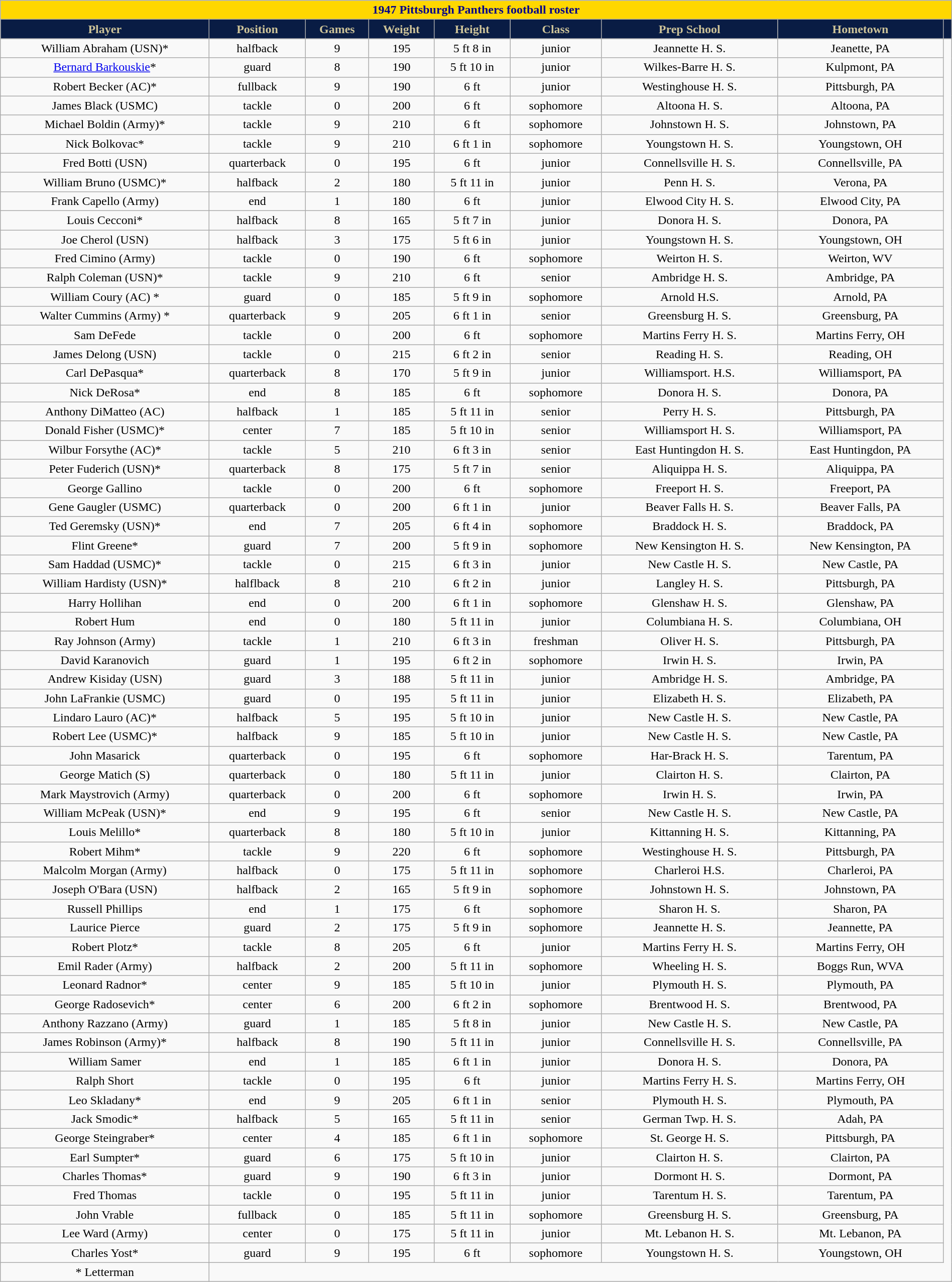<table class="wikitable collapsible collapsed" style="margin: left; text-align:right; width:100%;">
<tr>
<th colspan="10" ; style="background:gold; color:darkblue; text-align: center;"><strong>1947 Pittsburgh Panthers football roster</strong></th>
</tr>
<tr align="center"  style="background:#091C44; color:#CEC499;">
<td><strong>Player</strong></td>
<td><strong>Position</strong></td>
<td><strong>Games</strong></td>
<td><strong>Weight</strong></td>
<td><strong>Height</strong></td>
<td><strong>Class</strong></td>
<td><strong>Prep School</strong></td>
<td><strong>Hometown</strong></td>
<td></td>
</tr>
<tr align="center" bgcolor="">
<td>William Abraham (USN)*</td>
<td>halfback</td>
<td>9</td>
<td>195</td>
<td>5 ft 8 in</td>
<td>junior</td>
<td>Jeannette H. S.</td>
<td>Jeanette, PA</td>
</tr>
<tr align="center" bgcolor="">
<td><a href='#'>Bernard Barkouskie</a>*</td>
<td>guard</td>
<td>8</td>
<td>190</td>
<td>5 ft 10 in</td>
<td>junior</td>
<td>Wilkes-Barre H. S.</td>
<td>Kulpmont, PA</td>
</tr>
<tr align="center" bgcolor="">
<td>Robert Becker (AC)*</td>
<td>fullback</td>
<td>9</td>
<td>190</td>
<td>6 ft</td>
<td>junior</td>
<td>Westinghouse H. S.</td>
<td>Pittsburgh, PA</td>
</tr>
<tr align="center" bgcolor="">
<td>James Black (USMC)</td>
<td>tackle</td>
<td>0</td>
<td>200</td>
<td>6 ft</td>
<td>sophomore</td>
<td>Altoona H. S.</td>
<td>Altoona, PA</td>
</tr>
<tr align="center" bgcolor="">
<td>Michael Boldin (Army)*</td>
<td>tackle</td>
<td>9</td>
<td>210</td>
<td>6 ft</td>
<td>sophomore</td>
<td>Johnstown H. S.</td>
<td>Johnstown, PA</td>
</tr>
<tr align="center" bgcolor="">
<td>Nick Bolkovac*</td>
<td>tackle</td>
<td>9</td>
<td>210</td>
<td>6 ft 1 in</td>
<td>sophomore</td>
<td>Youngstown H. S.</td>
<td>Youngstown, OH</td>
</tr>
<tr align="center" bgcolor="">
<td>Fred Botti (USN)</td>
<td>quarterback</td>
<td>0</td>
<td>195</td>
<td>6 ft</td>
<td>junior</td>
<td>Connellsville H. S.</td>
<td>Connellsville, PA</td>
</tr>
<tr align="center" bgcolor="">
<td>William Bruno (USMC)*</td>
<td>halfback</td>
<td>2</td>
<td>180</td>
<td>5 ft 11 in</td>
<td>junior</td>
<td>Penn H. S.</td>
<td>Verona, PA</td>
</tr>
<tr align="center" bgcolor="">
<td>Frank Capello (Army)</td>
<td>end</td>
<td>1</td>
<td>180</td>
<td>6 ft</td>
<td>junior</td>
<td>Elwood City H. S.</td>
<td>Elwood City, PA</td>
</tr>
<tr align="center" bgcolor="">
<td>Louis Cecconi*</td>
<td>halfback</td>
<td>8</td>
<td>165</td>
<td>5 ft 7 in</td>
<td>junior</td>
<td>Donora H. S.</td>
<td>Donora, PA</td>
</tr>
<tr align="center" bgcolor="">
<td>Joe Cherol (USN)</td>
<td>halfback</td>
<td>3</td>
<td>175</td>
<td>5 ft 6 in</td>
<td>junior</td>
<td>Youngstown H. S.</td>
<td>Youngstown, OH</td>
</tr>
<tr align="center" bgcolor="">
<td>Fred Cimino (Army)</td>
<td>tackle</td>
<td>0</td>
<td>190</td>
<td>6 ft</td>
<td>sophomore</td>
<td>Weirton H. S.</td>
<td>Weirton, WV</td>
</tr>
<tr align="center" bgcolor="">
<td>Ralph Coleman (USN)*</td>
<td>tackle</td>
<td>9</td>
<td>210</td>
<td>6 ft</td>
<td>senior</td>
<td>Ambridge H. S.</td>
<td>Ambridge, PA</td>
</tr>
<tr align="center" bgcolor="">
<td>William Coury (AC) *</td>
<td>guard</td>
<td>0</td>
<td>185</td>
<td>5 ft 9 in</td>
<td>sophomore</td>
<td>Arnold H.S.</td>
<td>Arnold, PA</td>
</tr>
<tr align="center" bgcolor="">
<td>Walter Cummins (Army) *</td>
<td>quarterback</td>
<td>9</td>
<td>205</td>
<td>6 ft 1 in</td>
<td>senior</td>
<td>Greensburg H. S.</td>
<td>Greensburg, PA</td>
</tr>
<tr align="center" bgcolor="">
<td>Sam DeFede</td>
<td>tackle</td>
<td>0</td>
<td>200</td>
<td>6 ft</td>
<td>sophomore</td>
<td>Martins Ferry H. S.</td>
<td>Martins Ferry, OH</td>
</tr>
<tr align="center" bgcolor="">
<td>James Delong (USN)</td>
<td>tackle</td>
<td>0</td>
<td>215</td>
<td>6 ft 2 in</td>
<td>senior</td>
<td>Reading H. S.</td>
<td>Reading, OH</td>
</tr>
<tr align="center" bgcolor="">
<td>Carl DePasqua*</td>
<td>quarterback</td>
<td>8</td>
<td>170</td>
<td>5 ft 9 in</td>
<td>junior</td>
<td>Williamsport. H.S.</td>
<td>Williamsport, PA</td>
</tr>
<tr align="center" bgcolor="">
<td>Nick DeRosa*</td>
<td>end</td>
<td>8</td>
<td>185</td>
<td>6 ft</td>
<td>sophomore</td>
<td>Donora H. S.</td>
<td>Donora, PA</td>
</tr>
<tr align="center" bgcolor="">
<td>Anthony DiMatteo (AC)</td>
<td>halfback</td>
<td>1</td>
<td>185</td>
<td>5 ft 11 in</td>
<td>senior</td>
<td>Perry H. S.</td>
<td>Pittsburgh, PA</td>
</tr>
<tr align="center" bgcolor="">
<td>Donald Fisher (USMC)*</td>
<td>center</td>
<td>7</td>
<td>185</td>
<td>5 ft 10 in</td>
<td>senior</td>
<td>Williamsport H. S.</td>
<td>Williamsport, PA</td>
</tr>
<tr align="center" bgcolor="">
<td>Wilbur Forsythe (AC)*</td>
<td>tackle</td>
<td>5</td>
<td>210</td>
<td>6 ft 3 in</td>
<td>senior</td>
<td>East Huntingdon H. S.</td>
<td>East Huntingdon, PA</td>
</tr>
<tr align="center" bgcolor="">
<td>Peter Fuderich (USN)*</td>
<td>quarterback</td>
<td>8</td>
<td>175</td>
<td>5 ft 7 in</td>
<td>senior</td>
<td>Aliquippa H. S.</td>
<td>Aliquippa, PA</td>
</tr>
<tr align="center" bgcolor="">
<td>George Gallino</td>
<td>tackle</td>
<td>0</td>
<td>200</td>
<td>6 ft</td>
<td>sophomore</td>
<td>Freeport H. S.</td>
<td>Freeport, PA</td>
</tr>
<tr align="center" bgcolor="">
<td>Gene Gaugler (USMC)</td>
<td>quarterback</td>
<td>0</td>
<td>200</td>
<td>6 ft 1 in</td>
<td>junior</td>
<td>Beaver Falls H. S.</td>
<td>Beaver Falls, PA</td>
</tr>
<tr align="center" bgcolor="">
<td>Ted Geremsky (USN)*</td>
<td>end</td>
<td>7</td>
<td>205</td>
<td>6 ft 4 in</td>
<td>sophomore</td>
<td>Braddock H. S.</td>
<td>Braddock, PA</td>
</tr>
<tr align="center" bgcolor="">
<td>Flint Greene*</td>
<td>guard</td>
<td>7</td>
<td>200</td>
<td>5 ft 9 in</td>
<td>sophomore</td>
<td>New Kensington H. S.</td>
<td>New Kensington, PA</td>
</tr>
<tr align="center" bgcolor="">
<td>Sam Haddad (USMC)*</td>
<td>tackle</td>
<td>0</td>
<td>215</td>
<td>6 ft 3 in</td>
<td>junior</td>
<td>New Castle H. S.</td>
<td>New Castle, PA</td>
</tr>
<tr align="center" bgcolor="">
<td>William Hardisty (USN)*</td>
<td>halflback</td>
<td>8</td>
<td>210</td>
<td>6 ft 2 in</td>
<td>junior</td>
<td>Langley H. S.</td>
<td>Pittsburgh, PA</td>
</tr>
<tr align="center" bgcolor="">
<td>Harry Hollihan</td>
<td>end</td>
<td>0</td>
<td>200</td>
<td>6 ft 1 in</td>
<td>sophomore</td>
<td>Glenshaw H. S.</td>
<td>Glenshaw, PA</td>
</tr>
<tr align="center" bgcolor="">
<td>Robert Hum</td>
<td>end</td>
<td>0</td>
<td>180</td>
<td>5 ft 11 in</td>
<td>junior</td>
<td>Columbiana H. S.</td>
<td>Columbiana, OH</td>
</tr>
<tr align="center" bgcolor="">
<td>Ray Johnson (Army)</td>
<td>tackle</td>
<td>1</td>
<td>210</td>
<td>6 ft 3 in</td>
<td>freshman</td>
<td>Oliver H. S.</td>
<td>Pittsburgh, PA</td>
</tr>
<tr align="center" bgcolor="">
<td>David Karanovich</td>
<td>guard</td>
<td>1</td>
<td>195</td>
<td>6 ft 2 in</td>
<td>sophomore</td>
<td>Irwin H. S.</td>
<td>Irwin, PA</td>
</tr>
<tr align="center" bgcolor="">
<td>Andrew Kisiday (USN)</td>
<td>guard</td>
<td>3</td>
<td>188</td>
<td>5 ft 11 in</td>
<td>junior</td>
<td>Ambridge H. S.</td>
<td>Ambridge, PA</td>
</tr>
<tr align="center" bgcolor="">
<td>John LaFrankie (USMC)</td>
<td>guard</td>
<td>0</td>
<td>195</td>
<td>5 ft 11 in</td>
<td>junior</td>
<td>Elizabeth H. S.</td>
<td>Elizabeth, PA</td>
</tr>
<tr align="center" bgcolor="">
<td>Lindaro Lauro (AC)*</td>
<td>halfback</td>
<td>5</td>
<td>195</td>
<td>5 ft 10 in</td>
<td>junior</td>
<td>New Castle H. S.</td>
<td>New Castle, PA</td>
</tr>
<tr align="center" bgcolor="">
<td>Robert Lee (USMC)*</td>
<td>halfback</td>
<td>9</td>
<td>185</td>
<td>5 ft 10 in</td>
<td>junior</td>
<td>New Castle H. S.</td>
<td>New Castle, PA</td>
</tr>
<tr align="center" bgcolor="">
<td>John Masarick</td>
<td>quarterback</td>
<td>0</td>
<td>195</td>
<td>6 ft</td>
<td>sophomore</td>
<td>Har-Brack H. S.</td>
<td>Tarentum, PA</td>
</tr>
<tr align="center" bgcolor="">
<td>George Matich (S)</td>
<td>quarterback</td>
<td>0</td>
<td>180</td>
<td>5 ft 11 in</td>
<td>junior</td>
<td>Clairton H. S.</td>
<td>Clairton, PA</td>
</tr>
<tr align="center" bgcolor="">
<td>Mark Maystrovich (Army)</td>
<td>quarterback</td>
<td>0</td>
<td>200</td>
<td>6 ft</td>
<td>sophomore</td>
<td>Irwin H. S.</td>
<td>Irwin, PA</td>
</tr>
<tr align="center" bgcolor="">
<td>William McPeak (USN)*</td>
<td>end</td>
<td>9</td>
<td>195</td>
<td>6 ft</td>
<td>senior</td>
<td>New Castle H. S.</td>
<td>New Castle, PA</td>
</tr>
<tr align="center" bgcolor="">
<td>Louis Melillo*</td>
<td>quarterback</td>
<td>8</td>
<td>180</td>
<td>5 ft 10 in</td>
<td>junior</td>
<td>Kittanning H. S.</td>
<td>Kittanning, PA</td>
</tr>
<tr align="center" bgcolor="">
<td>Robert Mihm*</td>
<td>tackle</td>
<td>9</td>
<td>220</td>
<td>6 ft</td>
<td>sophomore</td>
<td>Westinghouse H. S.</td>
<td>Pittsburgh, PA</td>
</tr>
<tr align="center" bgcolor="">
<td>Malcolm Morgan (Army)</td>
<td>halfback</td>
<td>0</td>
<td>175</td>
<td>5 ft 11 in</td>
<td>sophomore</td>
<td>Charleroi H.S.</td>
<td>Charleroi, PA</td>
</tr>
<tr align="center" bgcolor="">
<td>Joseph O'Bara (USN)</td>
<td>halfback</td>
<td>2</td>
<td>165</td>
<td>5 ft 9 in</td>
<td>sophomore</td>
<td>Johnstown H. S.</td>
<td>Johnstown, PA</td>
</tr>
<tr align="center" bgcolor="">
<td>Russell Phillips</td>
<td>end</td>
<td>1</td>
<td>175</td>
<td>6 ft</td>
<td>sophomore</td>
<td>Sharon H. S.</td>
<td>Sharon, PA</td>
</tr>
<tr align="center" bgcolor="">
<td>Laurice Pierce</td>
<td>guard</td>
<td>2</td>
<td>175</td>
<td>5 ft 9 in</td>
<td>sophomore</td>
<td>Jeannette H. S.</td>
<td>Jeannette, PA</td>
</tr>
<tr align="center" bgcolor="">
<td>Robert Plotz*</td>
<td>tackle</td>
<td>8</td>
<td>205</td>
<td>6 ft</td>
<td>junior</td>
<td>Martins Ferry H. S.</td>
<td>Martins Ferry, OH</td>
</tr>
<tr align="center" bgcolor="">
<td>Emil Rader (Army)</td>
<td>halfback</td>
<td>2</td>
<td>200</td>
<td>5 ft 11 in</td>
<td>sophomore</td>
<td>Wheeling H. S.</td>
<td>Boggs Run, WVA</td>
</tr>
<tr align="center" bgcolor="">
<td>Leonard Radnor*</td>
<td>center</td>
<td>9</td>
<td>185</td>
<td>5 ft 10 in</td>
<td>junior</td>
<td>Plymouth H. S.</td>
<td>Plymouth, PA</td>
</tr>
<tr align="center" bgcolor="">
<td>George Radosevich*</td>
<td>center</td>
<td>6</td>
<td>200</td>
<td>6 ft 2 in</td>
<td>sophomore</td>
<td>Brentwood H. S.</td>
<td>Brentwood, PA</td>
</tr>
<tr align="center" bgcolor="">
<td>Anthony Razzano (Army)</td>
<td>guard</td>
<td>1</td>
<td>185</td>
<td>5 ft 8 in</td>
<td>junior</td>
<td>New Castle H. S.</td>
<td>New Castle, PA</td>
</tr>
<tr align="center" bgcolor="">
<td>James Robinson (Army)*</td>
<td>halfback</td>
<td>8</td>
<td>190</td>
<td>5 ft 11 in</td>
<td>junior</td>
<td>Connellsville H. S.</td>
<td>Connellsville, PA</td>
</tr>
<tr align="center" bgcolor="">
<td>William Samer</td>
<td>end</td>
<td>1</td>
<td>185</td>
<td>6 ft 1 in</td>
<td>junior</td>
<td>Donora H. S.</td>
<td>Donora, PA</td>
</tr>
<tr align="center" bgcolor="">
<td>Ralph Short</td>
<td>tackle</td>
<td>0</td>
<td>195</td>
<td>6 ft</td>
<td>junior</td>
<td>Martins Ferry H. S.</td>
<td>Martins Ferry, OH</td>
</tr>
<tr align="center" bgcolor="">
<td>Leo Skladany*</td>
<td>end</td>
<td>9</td>
<td>205</td>
<td>6 ft 1 in</td>
<td>senior</td>
<td>Plymouth H. S.</td>
<td>Plymouth, PA</td>
</tr>
<tr align="center" bgcolor="">
<td>Jack Smodic*</td>
<td>halfback</td>
<td>5</td>
<td>165</td>
<td>5 ft 11 in</td>
<td>senior</td>
<td>German Twp. H. S.</td>
<td>Adah, PA</td>
</tr>
<tr align="center" bgcolor="">
<td>George Steingraber*</td>
<td>center</td>
<td>4</td>
<td>185</td>
<td>6 ft 1 in</td>
<td>sophomore</td>
<td>St. George H. S.</td>
<td>Pittsburgh, PA</td>
</tr>
<tr align="center" bgcolor="">
<td>Earl Sumpter*</td>
<td>guard</td>
<td>6</td>
<td>175</td>
<td>5 ft 10 in</td>
<td>junior</td>
<td>Clairton H. S.</td>
<td>Clairton, PA</td>
</tr>
<tr align="center" bgcolor="">
<td>Charles Thomas*</td>
<td>guard</td>
<td>9</td>
<td>190</td>
<td>6 ft 3 in</td>
<td>junior</td>
<td>Dormont H. S.</td>
<td>Dormont, PA</td>
</tr>
<tr align="center" bgcolor="">
<td>Fred Thomas</td>
<td>tackle</td>
<td>0</td>
<td>195</td>
<td>5 ft 11 in</td>
<td>junior</td>
<td>Tarentum H. S.</td>
<td>Tarentum, PA</td>
</tr>
<tr align="center" bgcolor="">
<td>John Vrable</td>
<td>fullback</td>
<td>0</td>
<td>185</td>
<td>5 ft 11 in</td>
<td>sophomore</td>
<td>Greensburg H. S.</td>
<td>Greensburg, PA</td>
</tr>
<tr align="center" bgcolor="">
<td>Lee Ward (Army)</td>
<td>center</td>
<td>0</td>
<td>175</td>
<td>5 ft 11 in</td>
<td>junior</td>
<td>Mt. Lebanon H. S.</td>
<td>Mt. Lebanon, PA</td>
</tr>
<tr align="center" bgcolor="">
<td>Charles Yost*</td>
<td>guard</td>
<td>9</td>
<td>195</td>
<td>6 ft</td>
<td>sophomore</td>
<td>Youngstown H. S.</td>
<td>Youngstown, OH</td>
</tr>
<tr align="center" bgcolor="">
<td>* Letterman<br></td>
</tr>
</table>
